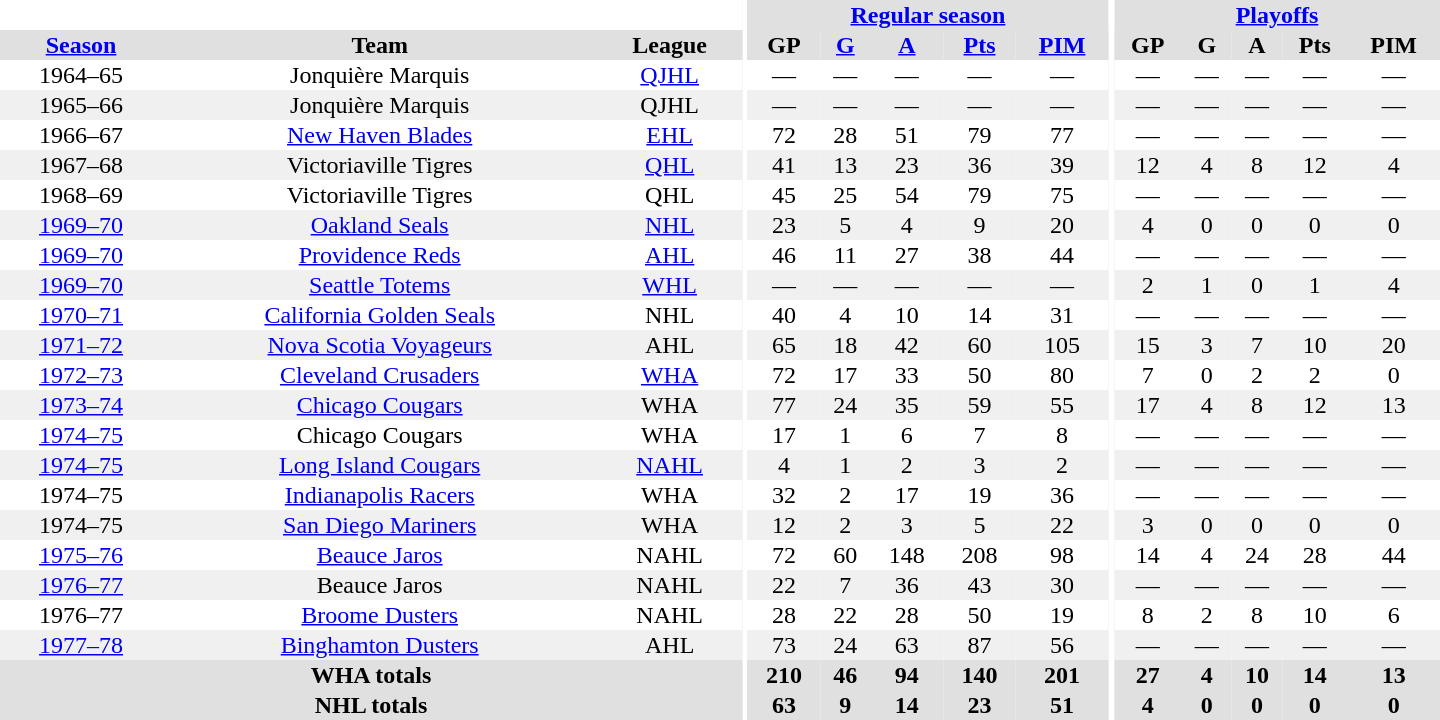<table border="0" cellpadding="1" cellspacing="0" style="text-align:center; width:60em">
<tr bgcolor="#e0e0e0">
<th colspan="3" bgcolor="#ffffff"></th>
<th rowspan="100" bgcolor="#ffffff"></th>
<th colspan="5"><a href='#'>Regular season</a></th>
<th rowspan="100" bgcolor="#ffffff"></th>
<th colspan="5"><a href='#'>Playoffs</a></th>
</tr>
<tr bgcolor="#e0e0e0">
<th><a href='#'>Season</a></th>
<th>Team</th>
<th>League</th>
<th>GP</th>
<th><a href='#'>G</a></th>
<th><a href='#'>A</a></th>
<th><a href='#'>Pts</a></th>
<th><a href='#'>PIM</a></th>
<th>GP</th>
<th>G</th>
<th>A</th>
<th>Pts</th>
<th>PIM</th>
</tr>
<tr>
<td>1964–65</td>
<td>Jonquière Marquis</td>
<td><a href='#'>QJHL</a></td>
<td>—</td>
<td>—</td>
<td>—</td>
<td>—</td>
<td>—</td>
<td>—</td>
<td>—</td>
<td>—</td>
<td>—</td>
<td>—</td>
</tr>
<tr bgcolor="#f0f0f0">
<td>1965–66</td>
<td>Jonquière Marquis</td>
<td>QJHL</td>
<td>—</td>
<td>—</td>
<td>—</td>
<td>—</td>
<td>—</td>
<td>—</td>
<td>—</td>
<td>—</td>
<td>—</td>
<td>—</td>
</tr>
<tr>
<td>1966–67</td>
<td><a href='#'>New Haven Blades</a></td>
<td><a href='#'>EHL</a></td>
<td>72</td>
<td>28</td>
<td>51</td>
<td>79</td>
<td>77</td>
<td>—</td>
<td>—</td>
<td>—</td>
<td>—</td>
<td>—</td>
</tr>
<tr bgcolor="#f0f0f0">
<td>1967–68</td>
<td>Victoriaville Tigres</td>
<td><a href='#'>QHL</a></td>
<td>41</td>
<td>13</td>
<td>23</td>
<td>36</td>
<td>39</td>
<td>12</td>
<td>4</td>
<td>8</td>
<td>12</td>
<td>4</td>
</tr>
<tr>
<td>1968–69</td>
<td>Victoriaville Tigres</td>
<td>QHL</td>
<td>45</td>
<td>25</td>
<td>54</td>
<td>79</td>
<td>75</td>
<td>—</td>
<td>—</td>
<td>—</td>
<td>—</td>
<td>—</td>
</tr>
<tr bgcolor="#f0f0f0">
<td><a href='#'>1969–70</a></td>
<td><a href='#'>Oakland Seals</a></td>
<td><a href='#'>NHL</a></td>
<td>23</td>
<td>5</td>
<td>4</td>
<td>9</td>
<td>20</td>
<td>4</td>
<td>0</td>
<td>0</td>
<td>0</td>
<td>0</td>
</tr>
<tr>
<td><a href='#'>1969–70</a></td>
<td><a href='#'>Providence Reds</a></td>
<td><a href='#'>AHL</a></td>
<td>46</td>
<td>11</td>
<td>27</td>
<td>38</td>
<td>44</td>
<td>—</td>
<td>—</td>
<td>—</td>
<td>—</td>
<td>—</td>
</tr>
<tr bgcolor="#f0f0f0">
<td><a href='#'>1969–70</a></td>
<td><a href='#'>Seattle Totems</a></td>
<td><a href='#'>WHL</a></td>
<td>—</td>
<td>—</td>
<td>—</td>
<td>—</td>
<td>—</td>
<td>2</td>
<td>1</td>
<td>0</td>
<td>1</td>
<td>4</td>
</tr>
<tr>
<td><a href='#'>1970–71</a></td>
<td><a href='#'>California Golden Seals</a></td>
<td>NHL</td>
<td>40</td>
<td>4</td>
<td>10</td>
<td>14</td>
<td>31</td>
<td>—</td>
<td>—</td>
<td>—</td>
<td>—</td>
<td>—</td>
</tr>
<tr bgcolor="#f0f0f0">
<td><a href='#'>1971–72</a></td>
<td><a href='#'>Nova Scotia Voyageurs</a></td>
<td>AHL</td>
<td>65</td>
<td>18</td>
<td>42</td>
<td>60</td>
<td>105</td>
<td>15</td>
<td>3</td>
<td>7</td>
<td>10</td>
<td>20</td>
</tr>
<tr>
<td><a href='#'>1972–73</a></td>
<td><a href='#'>Cleveland Crusaders</a></td>
<td><a href='#'>WHA</a></td>
<td>72</td>
<td>17</td>
<td>33</td>
<td>50</td>
<td>80</td>
<td>7</td>
<td>0</td>
<td>2</td>
<td>2</td>
<td>0</td>
</tr>
<tr bgcolor="#f0f0f0">
<td><a href='#'>1973–74</a></td>
<td><a href='#'>Chicago Cougars</a></td>
<td>WHA</td>
<td>77</td>
<td>24</td>
<td>35</td>
<td>59</td>
<td>55</td>
<td>17</td>
<td>4</td>
<td>8</td>
<td>12</td>
<td>13</td>
</tr>
<tr>
<td><a href='#'>1974–75</a></td>
<td>Chicago Cougars</td>
<td>WHA</td>
<td>17</td>
<td>1</td>
<td>6</td>
<td>7</td>
<td>8</td>
<td>—</td>
<td>—</td>
<td>—</td>
<td>—</td>
<td>—</td>
</tr>
<tr bgcolor="#f0f0f0">
<td><a href='#'>1974–75</a></td>
<td><a href='#'>Long Island Cougars</a></td>
<td><a href='#'>NAHL</a></td>
<td>4</td>
<td>1</td>
<td>2</td>
<td>3</td>
<td>2</td>
<td>—</td>
<td>—</td>
<td>—</td>
<td>—</td>
<td>—</td>
</tr>
<tr>
<td>1974–75</td>
<td><a href='#'>Indianapolis Racers</a></td>
<td>WHA</td>
<td>32</td>
<td>2</td>
<td>17</td>
<td>19</td>
<td>36</td>
<td>—</td>
<td>—</td>
<td>—</td>
<td>—</td>
<td>—</td>
</tr>
<tr bgcolor="#f0f0f0">
<td>1974–75</td>
<td><a href='#'>San Diego Mariners</a></td>
<td>WHA</td>
<td>12</td>
<td>2</td>
<td>3</td>
<td>5</td>
<td>22</td>
<td>3</td>
<td>0</td>
<td>0</td>
<td>0</td>
<td>0</td>
</tr>
<tr>
<td><a href='#'>1975–76</a></td>
<td><a href='#'>Beauce Jaros</a></td>
<td>NAHL</td>
<td>72</td>
<td>60</td>
<td>148</td>
<td>208</td>
<td>98</td>
<td>14</td>
<td>4</td>
<td>24</td>
<td>28</td>
<td>44</td>
</tr>
<tr bgcolor="#f0f0f0">
<td><a href='#'>1976–77</a></td>
<td>Beauce Jaros</td>
<td>NAHL</td>
<td>22</td>
<td>7</td>
<td>36</td>
<td>43</td>
<td>30</td>
<td>—</td>
<td>—</td>
<td>—</td>
<td>—</td>
<td>—</td>
</tr>
<tr>
<td>1976–77</td>
<td><a href='#'>Broome Dusters</a></td>
<td>NAHL</td>
<td>28</td>
<td>22</td>
<td>28</td>
<td>50</td>
<td>19</td>
<td>8</td>
<td>2</td>
<td>8</td>
<td>10</td>
<td>6</td>
</tr>
<tr bgcolor="#f0f0f0">
<td><a href='#'>1977–78</a></td>
<td><a href='#'>Binghamton Dusters</a></td>
<td>AHL</td>
<td>73</td>
<td>24</td>
<td>63</td>
<td>87</td>
<td>56</td>
<td>—</td>
<td>—</td>
<td>—</td>
<td>—</td>
<td>—</td>
</tr>
<tr bgcolor="#e0e0e0">
<th colspan="3">WHA totals</th>
<th>210</th>
<th>46</th>
<th>94</th>
<th>140</th>
<th>201</th>
<th>27</th>
<th>4</th>
<th>10</th>
<th>14</th>
<th>13</th>
</tr>
<tr bgcolor="#e0e0e0">
<th colspan="3">NHL totals</th>
<th>63</th>
<th>9</th>
<th>14</th>
<th>23</th>
<th>51</th>
<th>4</th>
<th>0</th>
<th>0</th>
<th>0</th>
<th>0</th>
</tr>
</table>
